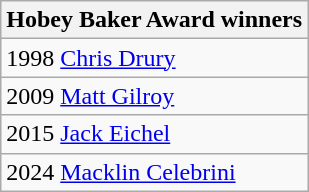<table class="wikitable">
<tr>
<th>Hobey Baker Award winners</th>
</tr>
<tr>
<td>1998 <a href='#'>Chris Drury</a></td>
</tr>
<tr>
<td>2009 <a href='#'>Matt Gilroy</a></td>
</tr>
<tr>
<td>2015 <a href='#'>Jack Eichel</a></td>
</tr>
<tr>
<td>2024 <a href='#'>Macklin Celebrini</a></td>
</tr>
</table>
